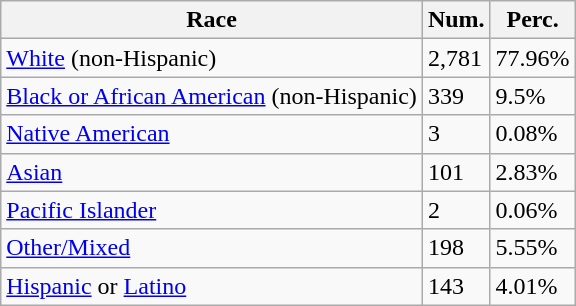<table class="wikitable">
<tr>
<th>Race</th>
<th>Num.</th>
<th>Perc.</th>
</tr>
<tr>
<td><a href='#'>White</a> (non-Hispanic)</td>
<td>2,781</td>
<td>77.96%</td>
</tr>
<tr>
<td><a href='#'>Black or African American</a> (non-Hispanic)</td>
<td>339</td>
<td>9.5%</td>
</tr>
<tr>
<td><a href='#'>Native American</a></td>
<td>3</td>
<td>0.08%</td>
</tr>
<tr>
<td><a href='#'>Asian</a></td>
<td>101</td>
<td>2.83%</td>
</tr>
<tr>
<td><a href='#'>Pacific Islander</a></td>
<td>2</td>
<td>0.06%</td>
</tr>
<tr>
<td><a href='#'>Other/Mixed</a></td>
<td>198</td>
<td>5.55%</td>
</tr>
<tr>
<td><a href='#'>Hispanic</a> or <a href='#'>Latino</a></td>
<td>143</td>
<td>4.01%</td>
</tr>
</table>
